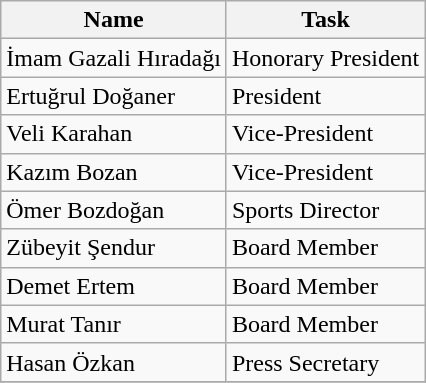<table class="wikitable">
<tr>
<th>Name</th>
<th>Task</th>
</tr>
<tr>
<td> İmam Gazali Hıradağı</td>
<td>Honorary President</td>
</tr>
<tr>
<td> Ertuğrul Doğaner</td>
<td>President</td>
</tr>
<tr>
<td> Veli Karahan</td>
<td>Vice-President</td>
</tr>
<tr>
<td> Kazım Bozan</td>
<td>Vice-President</td>
</tr>
<tr>
<td> Ömer Bozdoğan</td>
<td>Sports Director</td>
</tr>
<tr>
<td> Zübeyit Şendur</td>
<td>Board Member</td>
</tr>
<tr>
<td> Demet Ertem</td>
<td>Board Member</td>
</tr>
<tr>
<td> Murat Tanır</td>
<td>Board Member</td>
</tr>
<tr>
<td> Hasan Özkan</td>
<td>Press Secretary</td>
</tr>
<tr>
</tr>
</table>
